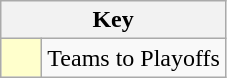<table class="wikitable" style="text-align: center;">
<tr>
<th colspan=2>Key</th>
</tr>
<tr>
<td style="background:#ffffcc; width:20px;"></td>
<td align=left>Teams to Playoffs</td>
</tr>
</table>
